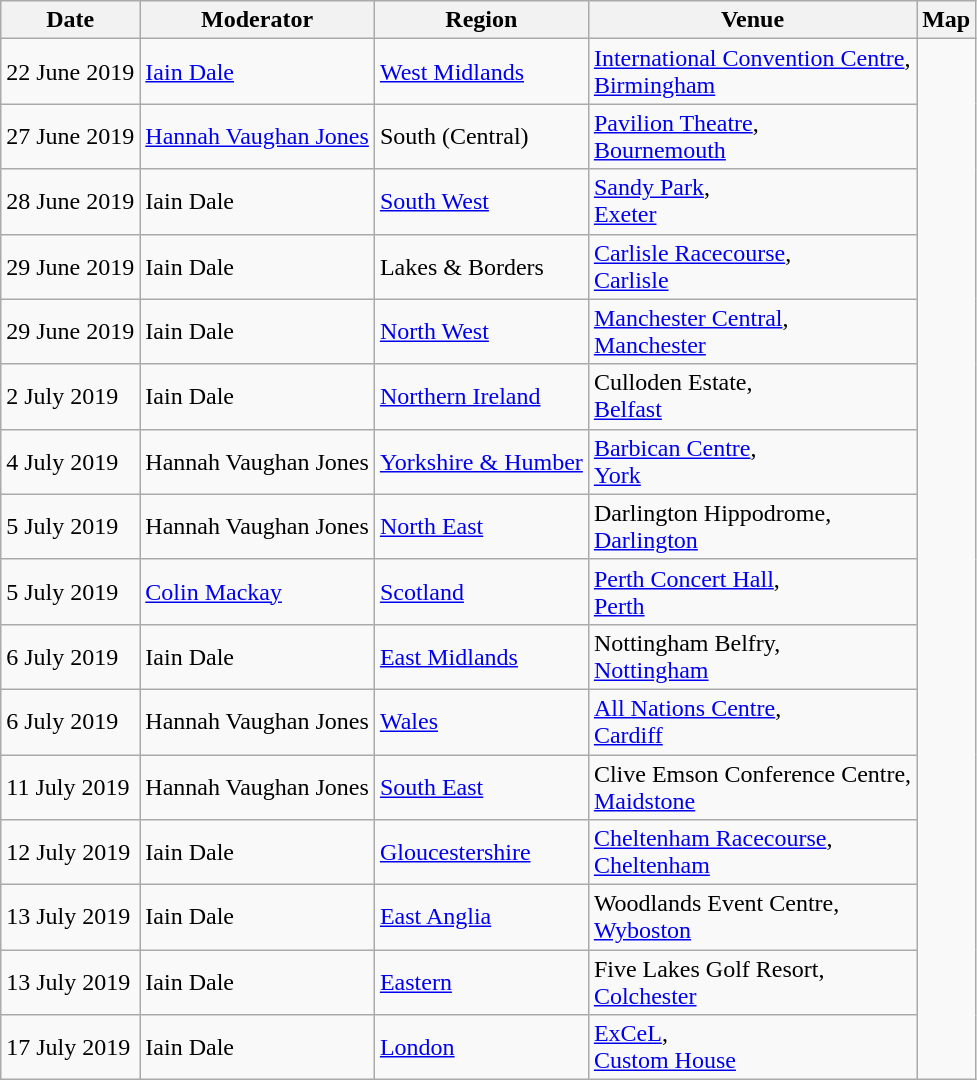<table class="wikitable">
<tr>
<th>Date</th>
<th>Moderator</th>
<th>Region</th>
<th>Venue</th>
<th>Map</th>
</tr>
<tr>
<td>22 June 2019</td>
<td><a href='#'>Iain Dale</a></td>
<td><a href='#'>West Midlands</a></td>
<td><a href='#'>International Convention Centre</a>,<br> <a href='#'>Birmingham</a></td>
<td rowspan=16></td>
</tr>
<tr>
<td>27 June 2019</td>
<td><a href='#'>Hannah Vaughan Jones</a></td>
<td>South (Central)</td>
<td><a href='#'>Pavilion Theatre</a>,<br> <a href='#'>Bournemouth</a></td>
</tr>
<tr>
<td>28 June 2019</td>
<td>Iain Dale</td>
<td><a href='#'>South West</a></td>
<td><a href='#'>Sandy Park</a>,<br> <a href='#'>Exeter</a></td>
</tr>
<tr>
<td>29 June 2019</td>
<td>Iain Dale</td>
<td>Lakes & Borders</td>
<td><a href='#'>Carlisle Racecourse</a>,<br> <a href='#'>Carlisle</a></td>
</tr>
<tr>
<td>29 June 2019</td>
<td>Iain Dale</td>
<td><a href='#'>North West</a></td>
<td><a href='#'>Manchester Central</a>,<br> <a href='#'>Manchester</a></td>
</tr>
<tr>
<td>2 July 2019</td>
<td>Iain Dale</td>
<td><a href='#'>Northern Ireland</a></td>
<td>Culloden Estate,<br> <a href='#'>Belfast</a></td>
</tr>
<tr>
<td>4 July 2019</td>
<td>Hannah Vaughan Jones</td>
<td><a href='#'>Yorkshire & Humber</a></td>
<td><a href='#'>Barbican Centre</a>,<br> <a href='#'>York</a></td>
</tr>
<tr>
<td>5 July 2019</td>
<td>Hannah Vaughan Jones</td>
<td><a href='#'>North East</a></td>
<td>Darlington Hippodrome,<br> <a href='#'>Darlington</a></td>
</tr>
<tr>
<td>5 July 2019</td>
<td><a href='#'>Colin Mackay</a></td>
<td><a href='#'>Scotland</a></td>
<td><a href='#'>Perth Concert Hall</a>,<br> <a href='#'>Perth</a></td>
</tr>
<tr>
<td>6 July 2019</td>
<td>Iain Dale</td>
<td><a href='#'>East Midlands</a></td>
<td>Nottingham Belfry,<br> <a href='#'>Nottingham</a></td>
</tr>
<tr>
<td>6 July 2019</td>
<td>Hannah Vaughan Jones</td>
<td><a href='#'>Wales</a></td>
<td><a href='#'>All Nations Centre</a>,<br> <a href='#'>Cardiff</a></td>
</tr>
<tr>
<td>11 July 2019</td>
<td>Hannah Vaughan Jones</td>
<td><a href='#'>South East</a></td>
<td>Clive Emson Conference Centre,<br> <a href='#'>Maidstone</a></td>
</tr>
<tr>
<td>12 July 2019</td>
<td>Iain Dale</td>
<td><a href='#'>Gloucestershire</a></td>
<td><a href='#'>Cheltenham Racecourse</a>,<br> <a href='#'>Cheltenham</a></td>
</tr>
<tr>
<td>13 July 2019</td>
<td>Iain Dale</td>
<td><a href='#'>East Anglia</a></td>
<td>Woodlands Event Centre,<br> <a href='#'>Wyboston</a></td>
</tr>
<tr>
<td>13 July 2019</td>
<td>Iain Dale</td>
<td><a href='#'>Eastern</a></td>
<td>Five Lakes Golf Resort,<br> <a href='#'>Colchester</a></td>
</tr>
<tr>
<td>17 July 2019</td>
<td>Iain Dale</td>
<td><a href='#'>London</a></td>
<td><a href='#'>ExCeL</a>,<br> <a href='#'>Custom House</a></td>
</tr>
</table>
